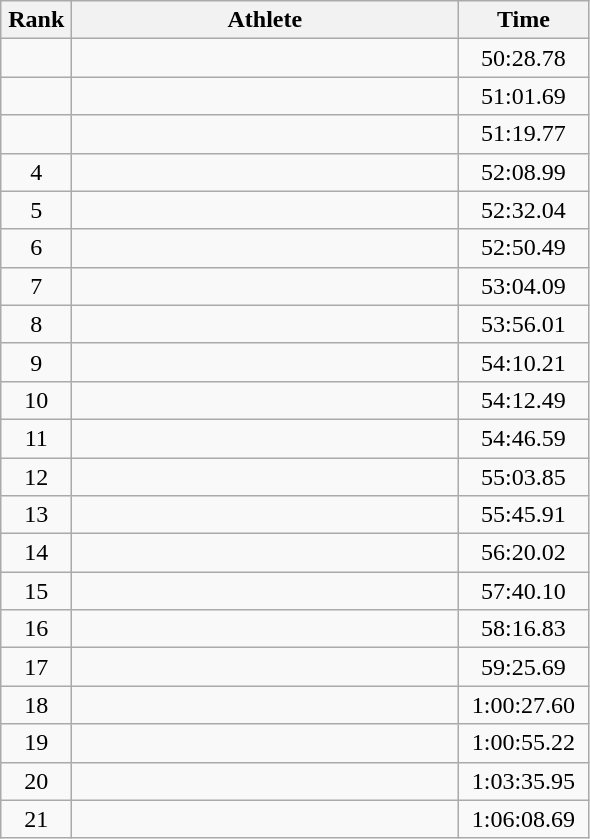<table class=wikitable sortable| style="text-align:center">
<tr>
<th width=40>Rank</th>
<th width=250>Athlete</th>
<th width=80>Time</th>
</tr>
<tr>
<td></td>
<td align=left></td>
<td>50:28.78</td>
</tr>
<tr>
<td></td>
<td align=left></td>
<td>51:01.69</td>
</tr>
<tr>
<td></td>
<td align=left></td>
<td>51:19.77</td>
</tr>
<tr>
<td>4</td>
<td align=left></td>
<td>52:08.99</td>
</tr>
<tr>
<td>5</td>
<td align=left></td>
<td>52:32.04</td>
</tr>
<tr>
<td>6</td>
<td align=left></td>
<td>52:50.49</td>
</tr>
<tr>
<td>7</td>
<td align=left></td>
<td>53:04.09</td>
</tr>
<tr>
<td>8</td>
<td align=left></td>
<td>53:56.01</td>
</tr>
<tr>
<td>9</td>
<td align=left></td>
<td>54:10.21</td>
</tr>
<tr>
<td>10</td>
<td align=left></td>
<td>54:12.49</td>
</tr>
<tr>
<td>11</td>
<td align=left></td>
<td>54:46.59</td>
</tr>
<tr>
<td>12</td>
<td align=left></td>
<td>55:03.85</td>
</tr>
<tr>
<td>13</td>
<td align=left></td>
<td>55:45.91</td>
</tr>
<tr>
<td>14</td>
<td align=left></td>
<td>56:20.02</td>
</tr>
<tr>
<td>15</td>
<td align=left></td>
<td>57:40.10</td>
</tr>
<tr>
<td>16</td>
<td align=left></td>
<td>58:16.83</td>
</tr>
<tr>
<td>17</td>
<td align=left></td>
<td>59:25.69</td>
</tr>
<tr>
<td>18</td>
<td align=left></td>
<td>1:00:27.60</td>
</tr>
<tr>
<td>19</td>
<td align=left></td>
<td>1:00:55.22</td>
</tr>
<tr>
<td>20</td>
<td align=left></td>
<td>1:03:35.95</td>
</tr>
<tr>
<td>21</td>
<td align=left></td>
<td>1:06:08.69</td>
</tr>
</table>
